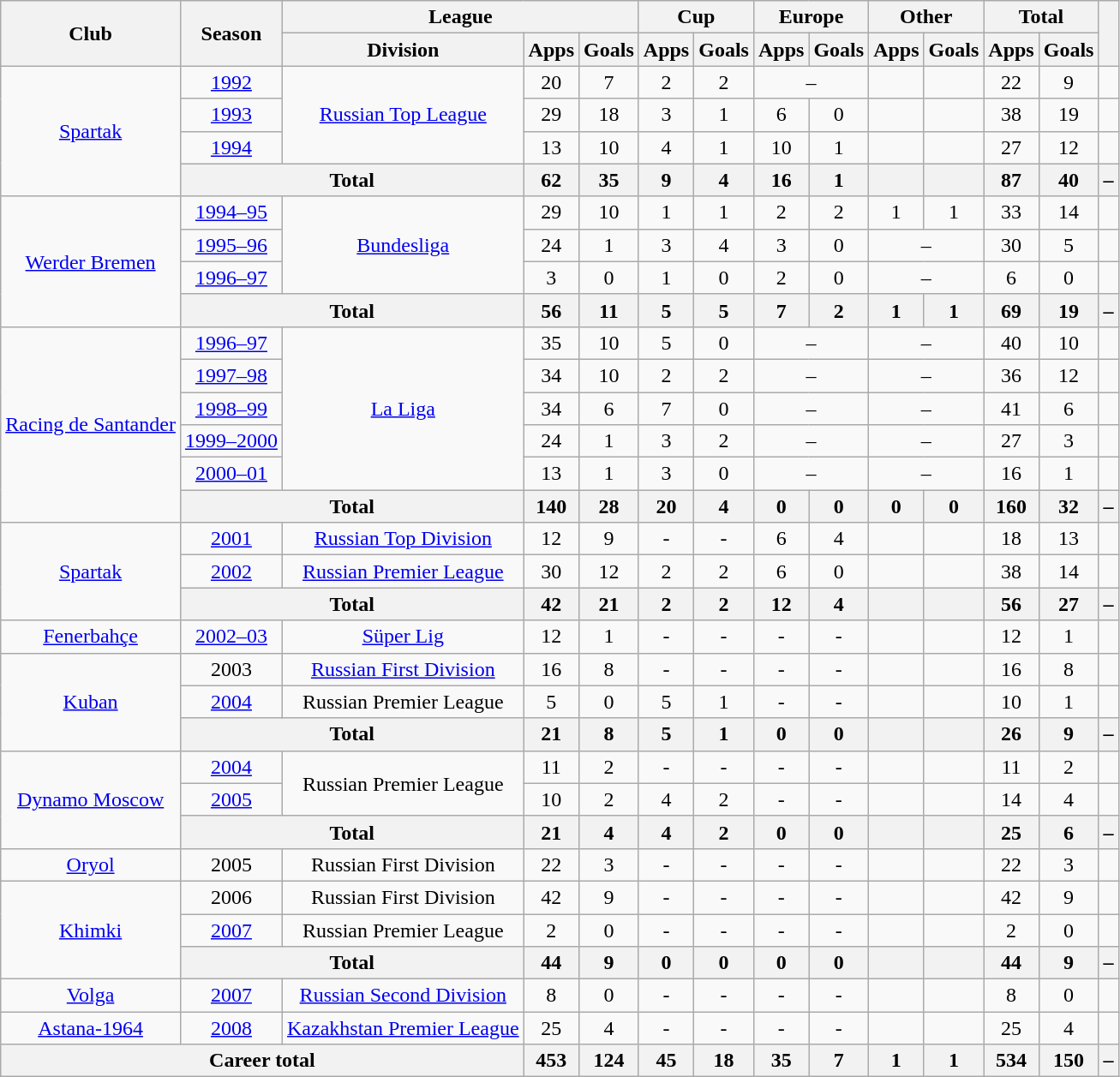<table class="wikitable" style="text-align:center">
<tr>
<th rowspan="2">Club</th>
<th rowspan="2">Season</th>
<th colspan="3">League</th>
<th colspan="2">Cup</th>
<th colspan="2">Europe</th>
<th colspan="2">Other</th>
<th colspan="2">Total</th>
<th rowspan="2"></th>
</tr>
<tr>
<th>Division</th>
<th>Apps</th>
<th>Goals</th>
<th>Apps</th>
<th>Goals</th>
<th>Apps</th>
<th>Goals</th>
<th>Apps</th>
<th>Goals</th>
<th>Apps</th>
<th>Goals</th>
</tr>
<tr>
<td rowspan="4"><a href='#'>Spartak</a></td>
<td><a href='#'>1992</a></td>
<td rowspan="3"><a href='#'>Russian Top League</a></td>
<td>20</td>
<td>7</td>
<td>2</td>
<td>2</td>
<td colspan="2">–</td>
<td></td>
<td></td>
<td>22</td>
<td>9</td>
<td></td>
</tr>
<tr>
<td><a href='#'>1993</a></td>
<td>29</td>
<td>18</td>
<td>3</td>
<td>1</td>
<td>6</td>
<td>0</td>
<td></td>
<td></td>
<td>38</td>
<td>19</td>
<td></td>
</tr>
<tr>
<td><a href='#'>1994</a></td>
<td>13</td>
<td>10</td>
<td>4</td>
<td>1</td>
<td>10</td>
<td>1</td>
<td></td>
<td></td>
<td>27</td>
<td>12</td>
<td></td>
</tr>
<tr>
<th colspan="2">Total</th>
<th>62</th>
<th>35</th>
<th>9</th>
<th>4</th>
<th>16</th>
<th>1</th>
<th></th>
<th></th>
<th>87</th>
<th>40</th>
<th>–</th>
</tr>
<tr>
<td rowspan="4"><a href='#'>Werder Bremen</a></td>
<td><a href='#'>1994–95</a></td>
<td rowspan="3"><a href='#'>Bundesliga</a></td>
<td>29</td>
<td>10</td>
<td>1</td>
<td>1</td>
<td>2</td>
<td>2</td>
<td>1</td>
<td>1</td>
<td>33</td>
<td>14</td>
<td></td>
</tr>
<tr>
<td><a href='#'>1995–96</a></td>
<td>24</td>
<td>1</td>
<td>3</td>
<td>4</td>
<td>3</td>
<td>0</td>
<td colspan="2">–</td>
<td>30</td>
<td>5</td>
<td></td>
</tr>
<tr>
<td><a href='#'>1996–97</a></td>
<td>3</td>
<td>0</td>
<td>1</td>
<td>0</td>
<td>2</td>
<td>0</td>
<td colspan="2">–</td>
<td>6</td>
<td>0</td>
<td></td>
</tr>
<tr>
<th colspan="2">Total</th>
<th>56</th>
<th>11</th>
<th>5</th>
<th>5</th>
<th>7</th>
<th>2</th>
<th>1</th>
<th>1</th>
<th>69</th>
<th>19</th>
<th>–</th>
</tr>
<tr>
<td rowspan="6"><a href='#'>Racing de Santander</a></td>
<td><a href='#'>1996–97</a></td>
<td rowspan="5"><a href='#'>La Liga</a></td>
<td>35</td>
<td>10</td>
<td>5</td>
<td>0</td>
<td colspan="2">–</td>
<td colspan="2">–</td>
<td>40</td>
<td>10</td>
<td></td>
</tr>
<tr>
<td><a href='#'>1997–98</a></td>
<td>34</td>
<td>10</td>
<td>2</td>
<td>2</td>
<td colspan="2">–</td>
<td colspan="2">–</td>
<td>36</td>
<td>12</td>
<td></td>
</tr>
<tr>
<td><a href='#'>1998–99</a></td>
<td>34</td>
<td>6</td>
<td>7</td>
<td>0</td>
<td colspan="2">–</td>
<td colspan="2">–</td>
<td>41</td>
<td>6</td>
<td></td>
</tr>
<tr>
<td><a href='#'>1999–2000</a></td>
<td>24</td>
<td>1</td>
<td>3</td>
<td>2</td>
<td colspan="2">–</td>
<td colspan="2">–</td>
<td>27</td>
<td>3</td>
<td></td>
</tr>
<tr>
<td><a href='#'>2000–01</a></td>
<td>13</td>
<td>1</td>
<td>3</td>
<td>0</td>
<td colspan="2">–</td>
<td colspan="2">–</td>
<td>16</td>
<td>1</td>
<td></td>
</tr>
<tr>
<th colspan="2">Total</th>
<th>140</th>
<th>28</th>
<th>20</th>
<th>4</th>
<th>0</th>
<th>0</th>
<th>0</th>
<th>0</th>
<th>160</th>
<th>32</th>
<th>–</th>
</tr>
<tr>
<td rowspan="3"><a href='#'>Spartak</a></td>
<td><a href='#'>2001</a></td>
<td><a href='#'>Russian Top Division</a></td>
<td>12</td>
<td>9</td>
<td>-</td>
<td>-</td>
<td>6</td>
<td>4</td>
<td></td>
<td></td>
<td>18</td>
<td>13</td>
<td></td>
</tr>
<tr>
<td><a href='#'>2002</a></td>
<td><a href='#'>Russian Premier League</a></td>
<td>30</td>
<td>12</td>
<td>2</td>
<td>2</td>
<td>6</td>
<td>0</td>
<td></td>
<td></td>
<td>38</td>
<td>14</td>
<td></td>
</tr>
<tr>
<th colspan="2">Total</th>
<th>42</th>
<th>21</th>
<th>2</th>
<th>2</th>
<th>12</th>
<th>4</th>
<th></th>
<th></th>
<th>56</th>
<th>27</th>
<th>–</th>
</tr>
<tr>
<td><a href='#'>Fenerbahçe</a></td>
<td><a href='#'>2002–03</a></td>
<td><a href='#'>Süper Lig</a></td>
<td>12</td>
<td>1</td>
<td>-</td>
<td>-</td>
<td>-</td>
<td>-</td>
<td></td>
<td></td>
<td>12</td>
<td>1</td>
<td></td>
</tr>
<tr>
<td rowspan="3"><a href='#'>Kuban</a></td>
<td>2003</td>
<td><a href='#'>Russian First Division</a></td>
<td>16</td>
<td>8</td>
<td>-</td>
<td>-</td>
<td>-</td>
<td>-</td>
<td></td>
<td></td>
<td>16</td>
<td>8</td>
<td></td>
</tr>
<tr>
<td><a href='#'>2004</a></td>
<td>Russian Premier League</td>
<td>5</td>
<td>0</td>
<td>5</td>
<td>1</td>
<td>-</td>
<td>-</td>
<td></td>
<td></td>
<td>10</td>
<td>1</td>
<td></td>
</tr>
<tr>
<th colspan="2">Total</th>
<th>21</th>
<th>8</th>
<th>5</th>
<th>1</th>
<th>0</th>
<th>0</th>
<th></th>
<th></th>
<th>26</th>
<th>9</th>
<th>–</th>
</tr>
<tr>
<td rowspan="3"><a href='#'>Dynamo Moscow</a></td>
<td><a href='#'>2004</a></td>
<td rowspan="2">Russian Premier League</td>
<td>11</td>
<td>2</td>
<td>-</td>
<td>-</td>
<td>-</td>
<td>-</td>
<td></td>
<td></td>
<td>11</td>
<td>2</td>
<td></td>
</tr>
<tr>
<td><a href='#'>2005</a></td>
<td>10</td>
<td>2</td>
<td>4</td>
<td>2</td>
<td>-</td>
<td>-</td>
<td></td>
<td></td>
<td>14</td>
<td>4</td>
<td></td>
</tr>
<tr>
<th colspan="2">Total</th>
<th>21</th>
<th>4</th>
<th>4</th>
<th>2</th>
<th>0</th>
<th>0</th>
<th></th>
<th></th>
<th>25</th>
<th>6</th>
<th>–</th>
</tr>
<tr>
<td><a href='#'>Oryol</a></td>
<td>2005</td>
<td>Russian First Division</td>
<td>22</td>
<td>3</td>
<td>-</td>
<td>-</td>
<td>-</td>
<td>-</td>
<td></td>
<td></td>
<td>22</td>
<td>3</td>
<td></td>
</tr>
<tr>
<td rowspan="3"><a href='#'>Khimki</a></td>
<td>2006</td>
<td>Russian First Division</td>
<td>42</td>
<td>9</td>
<td>-</td>
<td>-</td>
<td>-</td>
<td>-</td>
<td></td>
<td></td>
<td>42</td>
<td>9</td>
<td></td>
</tr>
<tr>
<td><a href='#'>2007</a></td>
<td>Russian Premier League</td>
<td>2</td>
<td>0</td>
<td>-</td>
<td>-</td>
<td>-</td>
<td>-</td>
<td></td>
<td></td>
<td>2</td>
<td>0</td>
<td></td>
</tr>
<tr>
<th colspan="2">Total</th>
<th>44</th>
<th>9</th>
<th>0</th>
<th>0</th>
<th>0</th>
<th>0</th>
<th></th>
<th></th>
<th>44</th>
<th>9</th>
<th>–</th>
</tr>
<tr>
<td><a href='#'>Volga</a></td>
<td><a href='#'>2007</a></td>
<td><a href='#'>Russian Second Division</a></td>
<td>8</td>
<td>0</td>
<td>-</td>
<td>-</td>
<td>-</td>
<td>-</td>
<td></td>
<td></td>
<td>8</td>
<td>0</td>
<td></td>
</tr>
<tr>
<td><a href='#'>Astana-1964</a></td>
<td><a href='#'>2008</a></td>
<td><a href='#'>Kazakhstan Premier League</a></td>
<td>25</td>
<td>4</td>
<td>-</td>
<td>-</td>
<td>-</td>
<td>-</td>
<td></td>
<td></td>
<td>25</td>
<td>4</td>
<td></td>
</tr>
<tr>
<th colspan="3">Career total</th>
<th>453</th>
<th>124</th>
<th>45</th>
<th>18</th>
<th>35</th>
<th>7</th>
<th>1</th>
<th>1</th>
<th>534</th>
<th>150</th>
<th>–</th>
</tr>
</table>
